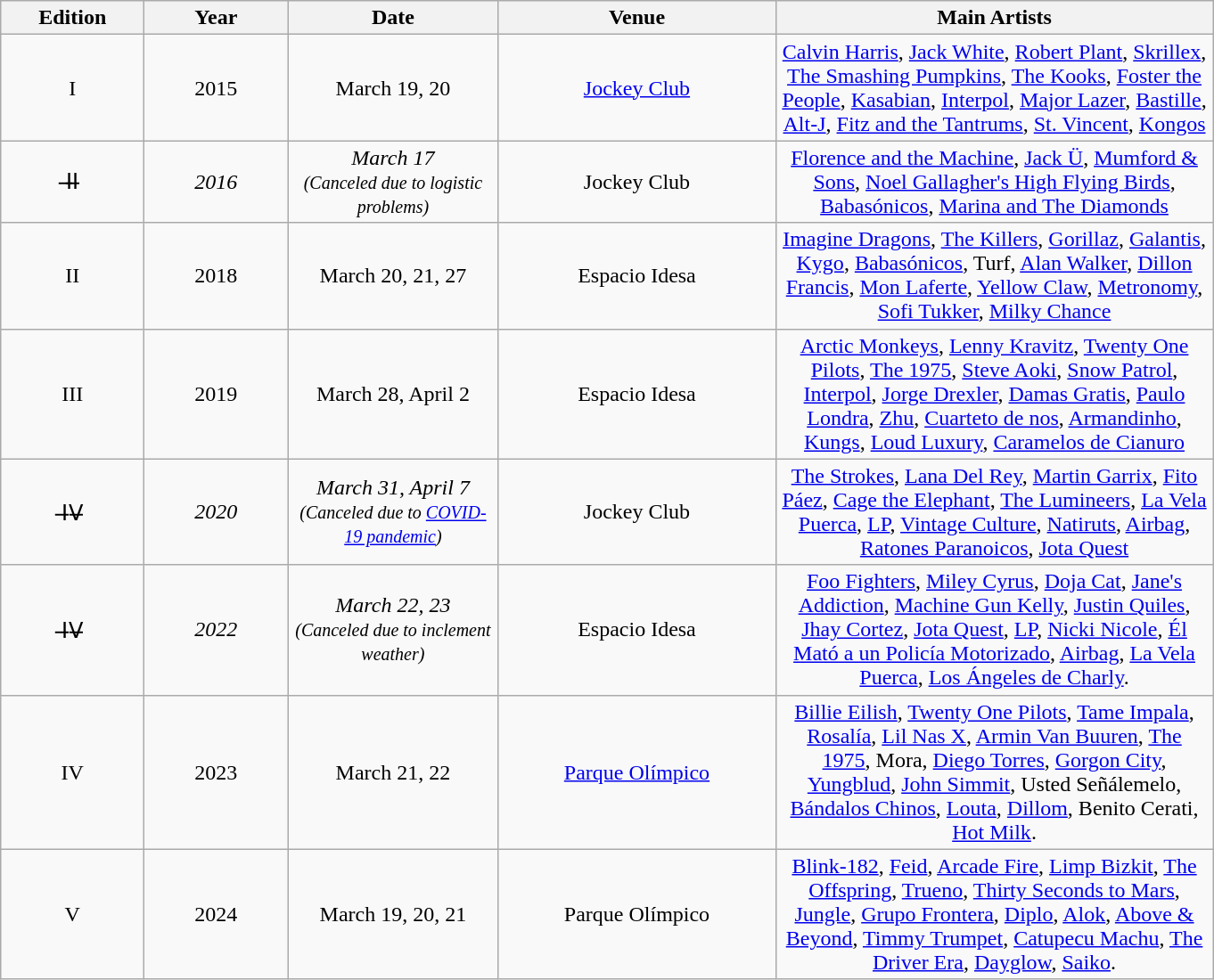<table class="sortable wikitable" style="text-align: center">
<tr>
<th style="width:100px;">Edition</th>
<th style="width:100px;">Year</th>
<th style="width:150px;">Date</th>
<th style="width:200px;">Venue</th>
<th style="width:320px;">Main Artists</th>
</tr>
<tr>
<td>I</td>
<td>2015</td>
<td>March 19, 20</td>
<td><a href='#'>Jockey Club</a></td>
<td><a href='#'>Calvin Harris</a>, <a href='#'>Jack White</a>, <a href='#'>Robert Plant</a>, <a href='#'>Skrillex</a>, <a href='#'>The Smashing Pumpkins</a>, <a href='#'>The Kooks</a>, <a href='#'>Foster the People</a>, <a href='#'>Kasabian</a>, <a href='#'>Interpol</a>, <a href='#'>Major Lazer</a>, <a href='#'>Bastille</a>, <a href='#'>Alt-J</a>, <a href='#'>Fitz and the Tantrums</a>, <a href='#'>St. Vincent</a>, <a href='#'>Kongos</a></td>
</tr>
<tr>
<td>I̶I̶</td>
<td><em>2016</em></td>
<td><em>March 17<br><small>(Canceled due to logistic problems)</small></em></td>
<td>Jockey Club</td>
<td><a href='#'>Florence and the Machine</a>, <a href='#'>Jack Ü</a>, <a href='#'>Mumford & Sons</a>, <a href='#'>Noel Gallagher's High Flying Birds</a>, <a href='#'>Babasónicos</a>, <a href='#'>Marina and The Diamonds</a></td>
</tr>
<tr>
<td>II</td>
<td>2018</td>
<td>March 20, 21, 27</td>
<td>Espacio Idesa</td>
<td><a href='#'>Imagine Dragons</a>, <a href='#'>The Killers</a>, <a href='#'>Gorillaz</a>, <a href='#'>Galantis</a>, <a href='#'>Kygo</a>, <a href='#'>Babasónicos</a>, Turf, <a href='#'>Alan Walker</a>, <a href='#'>Dillon Francis</a>, <a href='#'>Mon Laferte</a>, <a href='#'>Yellow Claw</a>, <a href='#'>Metronomy</a>, <a href='#'>Sofi Tukker</a>, <a href='#'>Milky Chance</a></td>
</tr>
<tr>
<td>III</td>
<td>2019</td>
<td>March 28, April 2</td>
<td>Espacio Idesa</td>
<td><a href='#'>Arctic Monkeys</a>, <a href='#'>Lenny Kravitz</a>, <a href='#'>Twenty One Pilots</a>, <a href='#'>The 1975</a>, <a href='#'>Steve Aoki</a>, <a href='#'>Snow Patrol</a>, <a href='#'>Interpol</a>, <a href='#'>Jorge Drexler</a>, <a href='#'>Damas Gratis</a>, <a href='#'>Paulo Londra</a>, <a href='#'>Zhu</a>, <a href='#'>Cuarteto de nos</a>, <a href='#'>Armandinho</a>, <a href='#'>Kungs</a>, <a href='#'>Loud Luxury</a>, <a href='#'>Caramelos de Cianuro</a></td>
</tr>
<tr>
<td>I̶V̶</td>
<td><em>2020</em></td>
<td><em>March 31, April 7<br><small>(Canceled due to <a href='#'>COVID-19 pandemic</a>)</small></em></td>
<td>Jockey Club</td>
<td><a href='#'>The Strokes</a>, <a href='#'>Lana Del Rey</a>, <a href='#'>Martin Garrix</a>, <a href='#'>Fito Páez</a>, <a href='#'>Cage the Elephant</a>, <a href='#'>The Lumineers</a>, <a href='#'>La Vela Puerca</a>, <a href='#'>LP</a>, <a href='#'>Vintage Culture</a>, <a href='#'>Natiruts</a>, <a href='#'>Airbag</a>, <a href='#'>Ratones Paranoicos</a>, <a href='#'>Jota Quest</a></td>
</tr>
<tr>
<td>I̶V̶</td>
<td><em>2022</em></td>
<td><em>March 22, 23<br><small>(Canceled due to inclement weather)</small></em></td>
<td>Espacio Idesa</td>
<td><a href='#'>Foo Fighters</a>, <a href='#'>Miley Cyrus</a>, <a href='#'>Doja Cat</a>, <a href='#'>Jane's Addiction</a>, <a href='#'>Machine Gun Kelly</a>, <a href='#'>Justin Quiles</a>, <a href='#'>Jhay Cortez</a>, <a href='#'>Jota Quest</a>, <a href='#'>LP</a>, <a href='#'>Nicki Nicole</a>, <a href='#'>Él Mató a un Policía Motorizado</a>, <a href='#'>Airbag</a>, <a href='#'>La Vela Puerca</a>, <a href='#'>Los Ángeles de Charly</a>.</td>
</tr>
<tr>
<td>IV</td>
<td>2023</td>
<td>March 21, 22</td>
<td><a href='#'>Parque Olímpico</a></td>
<td><a href='#'>Billie Eilish</a>, <a href='#'>Twenty One Pilots</a>, <a href='#'>Tame Impala</a>, <a href='#'>Rosalía</a>, <a href='#'>Lil Nas X</a>, <a href='#'>Armin Van Buuren</a>, <a href='#'>The 1975</a>, Mora, <a href='#'>Diego Torres</a>, <a href='#'>Gorgon City</a>, <a href='#'>Yungblud</a>, <a href='#'>John Simmit</a>, Usted Señálemelo, <a href='#'>Bándalos Chinos</a>, <a href='#'>Louta</a>, <a href='#'>Dillom</a>, Benito Cerati, <a href='#'>Hot Milk</a>.</td>
</tr>
<tr>
<td>V</td>
<td>2024</td>
<td>March 19, 20, 21</td>
<td>Parque Olímpico</td>
<td><a href='#'>Blink-182</a>, <a href='#'>Feid</a>, <a href='#'>Arcade Fire</a>, <a href='#'>Limp Bizkit</a>, <a href='#'>The Offspring</a>, <a href='#'>Trueno</a>, <a href='#'>Thirty Seconds to Mars</a>, <a href='#'>Jungle</a>, <a href='#'>Grupo Frontera</a>, <a href='#'>Diplo</a>, <a href='#'>Alok</a>, <a href='#'>Above & Beyond</a>, <a href='#'>Timmy Trumpet</a>, <a href='#'>Catupecu Machu</a>, <a href='#'>The Driver Era</a>, <a href='#'>Dayglow</a>, <a href='#'>Saiko</a>.</td>
</tr>
</table>
